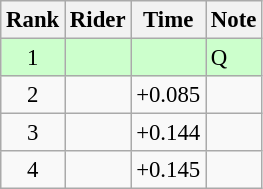<table class="wikitable" style="font-size:95%" style="text-align:center; width:35em;">
<tr>
<th>Rank</th>
<th>Rider</th>
<th>Time</th>
<th>Note</th>
</tr>
<tr bgcolor=ccffcc>
<td align=center>1</td>
<td align=left></td>
<td></td>
<td>Q</td>
</tr>
<tr>
<td align=center>2</td>
<td align=left></td>
<td>+0.085</td>
<td></td>
</tr>
<tr>
<td align=center>3</td>
<td align=left></td>
<td>+0.144</td>
<td></td>
</tr>
<tr>
<td align=center>4</td>
<td align=left></td>
<td>+0.145</td>
<td></td>
</tr>
</table>
